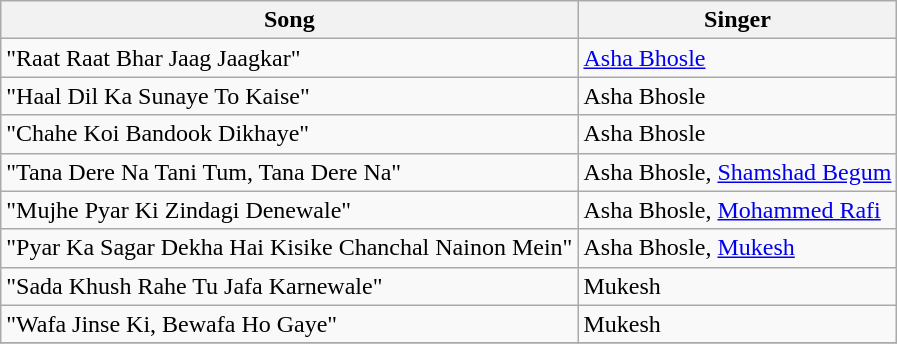<table class="wikitable">
<tr>
<th>Song</th>
<th>Singer</th>
</tr>
<tr>
<td>"Raat Raat Bhar Jaag Jaagkar"</td>
<td><a href='#'>Asha Bhosle</a></td>
</tr>
<tr>
<td>"Haal Dil Ka Sunaye To Kaise"</td>
<td>Asha Bhosle</td>
</tr>
<tr>
<td>"Chahe Koi Bandook Dikhaye"</td>
<td>Asha Bhosle</td>
</tr>
<tr>
<td>"Tana Dere Na Tani Tum, Tana Dere Na"</td>
<td>Asha Bhosle, <a href='#'>Shamshad Begum</a></td>
</tr>
<tr>
<td>"Mujhe Pyar Ki Zindagi Denewale"</td>
<td>Asha Bhosle, <a href='#'>Mohammed Rafi</a></td>
</tr>
<tr>
<td>"Pyar Ka Sagar Dekha Hai Kisike Chanchal Nainon Mein"</td>
<td>Asha Bhosle, <a href='#'>Mukesh</a></td>
</tr>
<tr>
<td>"Sada Khush Rahe Tu Jafa Karnewale"</td>
<td>Mukesh</td>
</tr>
<tr>
<td>"Wafa Jinse Ki, Bewafa Ho Gaye"</td>
<td>Mukesh</td>
</tr>
<tr>
</tr>
</table>
